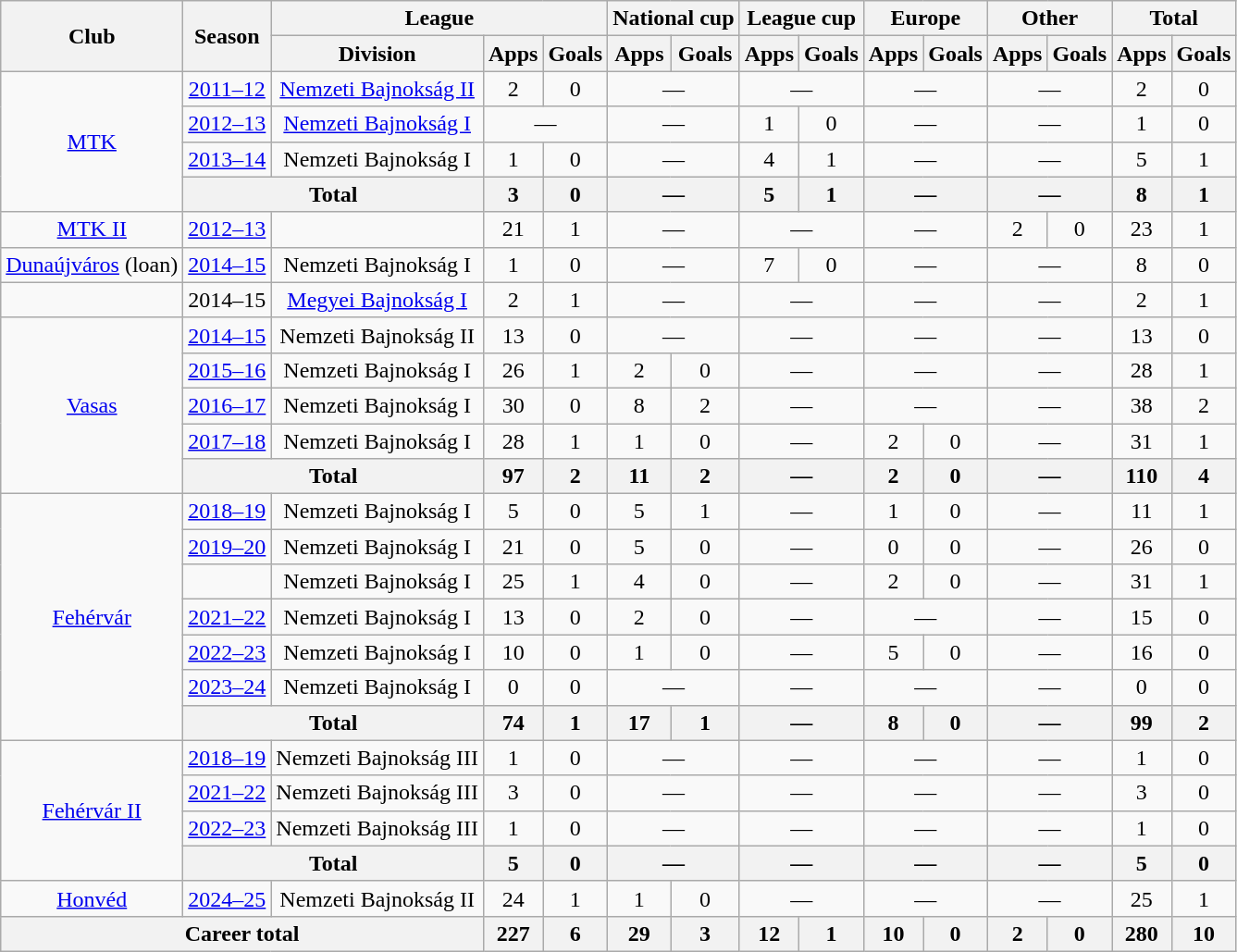<table class="wikitable" style="text-align: center;">
<tr>
<th rowspan="2">Club</th>
<th rowspan="2">Season</th>
<th colspan="3">League</th>
<th colspan="2">National cup</th>
<th colspan="2">League cup</th>
<th colspan="2">Europe</th>
<th colspan="2">Other</th>
<th colspan="2">Total</th>
</tr>
<tr>
<th>Division</th>
<th>Apps</th>
<th>Goals</th>
<th>Apps</th>
<th>Goals</th>
<th>Apps</th>
<th>Goals</th>
<th>Apps</th>
<th>Goals</th>
<th>Apps</th>
<th>Goals</th>
<th>Apps</th>
<th>Goals</th>
</tr>
<tr>
<td rowspan="4"><a href='#'>MTK</a></td>
<td><a href='#'>2011–12</a></td>
<td><a href='#'>Nemzeti Bajnokság II</a></td>
<td>2</td>
<td>0</td>
<td colspan="2">—</td>
<td colspan="2">—</td>
<td colspan="2">—</td>
<td colspan="2">—</td>
<td>2</td>
<td>0</td>
</tr>
<tr>
<td><a href='#'>2012–13</a></td>
<td><a href='#'>Nemzeti Bajnokság I</a></td>
<td colspan="2">—</td>
<td colspan="2">—</td>
<td>1</td>
<td>0</td>
<td colspan="2">—</td>
<td colspan="2">—</td>
<td>1</td>
<td>0</td>
</tr>
<tr>
<td><a href='#'>2013–14</a></td>
<td>Nemzeti Bajnokság I</td>
<td>1</td>
<td>0</td>
<td colspan="2">—</td>
<td>4</td>
<td>1</td>
<td colspan="2">—</td>
<td colspan="2">—</td>
<td>5</td>
<td>1</td>
</tr>
<tr>
<th colspan="2">Total</th>
<th>3</th>
<th>0</th>
<th colspan="2">—</th>
<th>5</th>
<th>1</th>
<th colspan="2">—</th>
<th colspan="2">—</th>
<th>8</th>
<th>1</th>
</tr>
<tr>
<td><a href='#'>MTK II</a></td>
<td><a href='#'>2012–13</a></td>
<td></td>
<td>21</td>
<td>1</td>
<td colspan="2">—</td>
<td colspan="2">—</td>
<td colspan="2">—</td>
<td>2</td>
<td>0</td>
<td>23</td>
<td>1</td>
</tr>
<tr>
<td><a href='#'>Dunaújváros</a> (loan)</td>
<td><a href='#'>2014–15</a></td>
<td>Nemzeti Bajnokság I</td>
<td>1</td>
<td>0</td>
<td colspan="2">—</td>
<td>7</td>
<td>0</td>
<td colspan="2">—</td>
<td colspan="2">—</td>
<td>8</td>
<td>0</td>
</tr>
<tr>
<td></td>
<td>2014–15</td>
<td><a href='#'>Megyei Bajnokság I</a></td>
<td>2</td>
<td>1</td>
<td colspan="2">—</td>
<td colspan="2">—</td>
<td colspan="2">—</td>
<td colspan="2">—</td>
<td>2</td>
<td>1</td>
</tr>
<tr>
<td rowspan="5"><a href='#'>Vasas</a></td>
<td><a href='#'>2014–15</a></td>
<td>Nemzeti Bajnokság II</td>
<td>13</td>
<td>0</td>
<td colspan="2">—</td>
<td colspan="2">—</td>
<td colspan="2">—</td>
<td colspan="2">—</td>
<td>13</td>
<td>0</td>
</tr>
<tr>
<td><a href='#'>2015–16</a></td>
<td>Nemzeti Bajnokság I</td>
<td>26</td>
<td>1</td>
<td>2</td>
<td>0</td>
<td colspan="2">—</td>
<td colspan="2">—</td>
<td colspan="2">—</td>
<td>28</td>
<td>1</td>
</tr>
<tr>
<td><a href='#'>2016–17</a></td>
<td>Nemzeti Bajnokság I</td>
<td>30</td>
<td>0</td>
<td>8</td>
<td>2</td>
<td colspan="2">—</td>
<td colspan="2">—</td>
<td colspan="2">—</td>
<td>38</td>
<td>2</td>
</tr>
<tr>
<td><a href='#'>2017–18</a></td>
<td>Nemzeti Bajnokság I</td>
<td>28</td>
<td>1</td>
<td>1</td>
<td>0</td>
<td colspan="2">—</td>
<td>2</td>
<td>0</td>
<td colspan="2">—</td>
<td>31</td>
<td>1</td>
</tr>
<tr>
<th colspan="2">Total</th>
<th>97</th>
<th>2</th>
<th>11</th>
<th>2</th>
<th colspan="2">—</th>
<th>2</th>
<th>0</th>
<th colspan="2">—</th>
<th>110</th>
<th>4</th>
</tr>
<tr>
<td rowspan="7"><a href='#'>Fehérvár</a></td>
<td><a href='#'>2018–19</a></td>
<td>Nemzeti Bajnokság I</td>
<td>5</td>
<td>0</td>
<td>5</td>
<td>1</td>
<td colspan="2">—</td>
<td>1</td>
<td>0</td>
<td colspan="2">—</td>
<td>11</td>
<td>1</td>
</tr>
<tr>
<td><a href='#'>2019–20</a></td>
<td>Nemzeti Bajnokság I</td>
<td>21</td>
<td>0</td>
<td>5</td>
<td>0</td>
<td colspan="2">—</td>
<td>0</td>
<td>0</td>
<td colspan="2">—</td>
<td>26</td>
<td>0</td>
</tr>
<tr>
<td></td>
<td>Nemzeti Bajnokság I</td>
<td>25</td>
<td>1</td>
<td>4</td>
<td>0</td>
<td colspan="2">—</td>
<td>2</td>
<td>0</td>
<td colspan="2">—</td>
<td>31</td>
<td>1</td>
</tr>
<tr>
<td><a href='#'>2021–22</a></td>
<td>Nemzeti Bajnokság I</td>
<td>13</td>
<td>0</td>
<td>2</td>
<td>0</td>
<td colspan="2">—</td>
<td colspan="2">—</td>
<td colspan="2">—</td>
<td>15</td>
<td>0</td>
</tr>
<tr>
<td><a href='#'>2022–23</a></td>
<td>Nemzeti Bajnokság I</td>
<td>10</td>
<td>0</td>
<td>1</td>
<td>0</td>
<td colspan="2">—</td>
<td>5</td>
<td>0</td>
<td colspan="2">—</td>
<td>16</td>
<td>0</td>
</tr>
<tr>
<td><a href='#'>2023–24</a></td>
<td>Nemzeti Bajnokság I</td>
<td>0</td>
<td>0</td>
<td colspan="2">—</td>
<td colspan="2">—</td>
<td colspan="2">—</td>
<td colspan="2">—</td>
<td>0</td>
<td>0</td>
</tr>
<tr>
<th colspan="2">Total</th>
<th>74</th>
<th>1</th>
<th>17</th>
<th>1</th>
<th colspan="2">—</th>
<th>8</th>
<th>0</th>
<th colspan="2">—</th>
<th>99</th>
<th>2</th>
</tr>
<tr>
<td rowspan="4"><a href='#'>Fehérvár II</a></td>
<td><a href='#'>2018–19</a></td>
<td>Nemzeti Bajnokság III</td>
<td>1</td>
<td>0</td>
<td colspan="2">—</td>
<td colspan="2">—</td>
<td colspan="2">—</td>
<td colspan="2">—</td>
<td>1</td>
<td>0</td>
</tr>
<tr>
<td><a href='#'>2021–22</a></td>
<td>Nemzeti Bajnokság III</td>
<td>3</td>
<td>0</td>
<td colspan="2">—</td>
<td colspan="2">—</td>
<td colspan="2">—</td>
<td colspan="2">—</td>
<td>3</td>
<td>0</td>
</tr>
<tr>
<td><a href='#'>2022–23</a></td>
<td>Nemzeti Bajnokság III</td>
<td>1</td>
<td>0</td>
<td colspan="2">—</td>
<td colspan="2">—</td>
<td colspan="2">—</td>
<td colspan="2">—</td>
<td>1</td>
<td>0</td>
</tr>
<tr>
<th colspan="2">Total</th>
<th>5</th>
<th>0</th>
<th colspan="2">—</th>
<th colspan="2">—</th>
<th colspan="2">—</th>
<th colspan="2">—</th>
<th>5</th>
<th>0</th>
</tr>
<tr>
<td><a href='#'>Honvéd</a></td>
<td><a href='#'>2024–25</a></td>
<td>Nemzeti Bajnokság II</td>
<td>24</td>
<td>1</td>
<td>1</td>
<td>0</td>
<td colspan="2">—</td>
<td colspan="2">—</td>
<td colspan="2">—</td>
<td>25</td>
<td>1</td>
</tr>
<tr>
<th colspan="3">Career total</th>
<th>227</th>
<th>6</th>
<th>29</th>
<th>3</th>
<th>12</th>
<th>1</th>
<th>10</th>
<th>0</th>
<th>2</th>
<th>0</th>
<th>280</th>
<th>10</th>
</tr>
</table>
